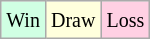<table class="wikitable">
<tr>
<td style="background-color: #d0ffe3;"><small>Win</small></td>
<td style="background-color: #ffffdd;"><small>Draw</small></td>
<td style="background-color: #ffd0e3;"><small>Loss</small></td>
</tr>
</table>
